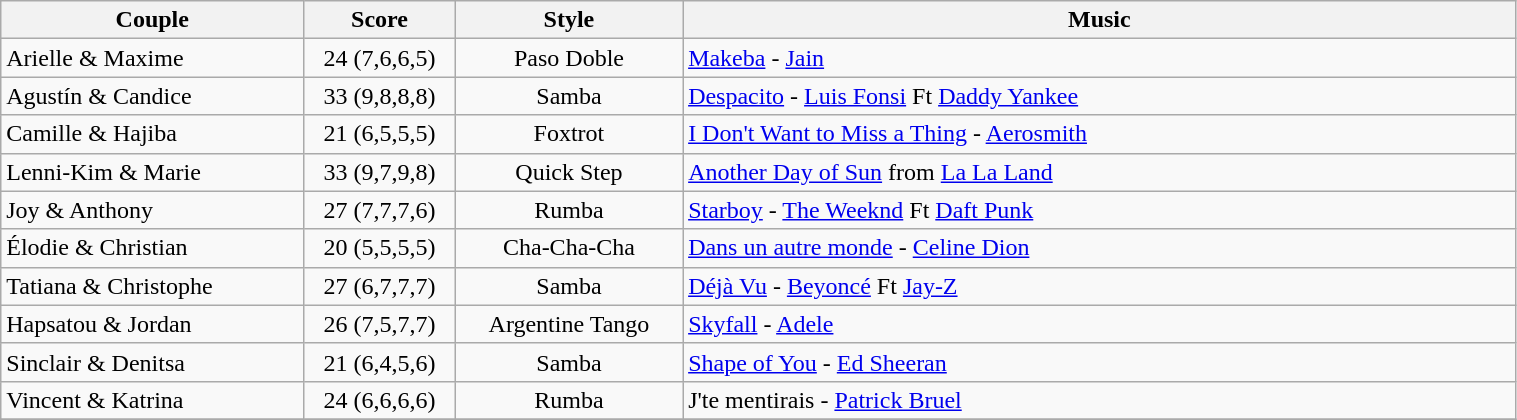<table class="wikitable" style="width:80%;">
<tr>
<th style="width:20%;">Couple</th>
<th style="width:10%;">Score</th>
<th style="width:15%;">Style</th>
<th style="width:60%;">Music</th>
</tr>
<tr>
<td>Arielle & Maxime</td>
<td style="text-align:center;">24 (7,6,6,5)</td>
<td style="text-align:center;">Paso Doble</td>
<td><a href='#'>Makeba</a> - <a href='#'>Jain</a></td>
</tr>
<tr>
<td>Agustín & Candice</td>
<td style="text-align:center;">33 (9,8,8,8)</td>
<td style="text-align:center;">Samba</td>
<td><a href='#'>Despacito</a> - <a href='#'>Luis Fonsi</a> Ft <a href='#'>Daddy Yankee</a></td>
</tr>
<tr>
<td>Camille & Hajiba</td>
<td style="text-align:center;">21 (6,5,5,5)</td>
<td style="text-align:center;">Foxtrot</td>
<td><a href='#'>I Don't Want to Miss a Thing</a> - <a href='#'>Aerosmith</a></td>
</tr>
<tr>
<td>Lenni-Kim & Marie</td>
<td style="text-align:center;">33 (9,7,9,8)</td>
<td style="text-align:center;">Quick Step</td>
<td><a href='#'>Another Day of Sun</a> from <a href='#'>La La Land</a></td>
</tr>
<tr>
<td>Joy & Anthony</td>
<td style="text-align:center;">27 (7,7,7,6)</td>
<td style="text-align:center;">Rumba</td>
<td><a href='#'>Starboy</a> - <a href='#'>The Weeknd</a> Ft <a href='#'>Daft Punk</a></td>
</tr>
<tr>
<td>Élodie & Christian</td>
<td style="text-align:center;">20 (5,5,5,5)</td>
<td style="text-align:center;">Cha-Cha-Cha</td>
<td><a href='#'>Dans un autre monde</a> - <a href='#'>Celine Dion</a></td>
</tr>
<tr>
<td>Tatiana & Christophe</td>
<td style="text-align:center;">27 (6,7,7,7)</td>
<td style="text-align:center;">Samba</td>
<td><a href='#'>Déjà Vu</a> - <a href='#'>Beyoncé</a> Ft <a href='#'>Jay-Z</a></td>
</tr>
<tr>
<td>Hapsatou & Jordan</td>
<td style="text-align:center;">26 (7,5,7,7)</td>
<td style="text-align:center;">Argentine Tango</td>
<td><a href='#'>Skyfall</a> - <a href='#'>Adele</a></td>
</tr>
<tr>
<td>Sinclair & Denitsa</td>
<td style="text-align:center;">21 (6,4,5,6)</td>
<td style="text-align:center;">Samba</td>
<td><a href='#'>Shape of You</a> - <a href='#'>Ed Sheeran</a></td>
</tr>
<tr>
<td>Vincent & Katrina</td>
<td style="text-align:center;">24 (6,6,6,6)</td>
<td style="text-align:center;">Rumba</td>
<td>J'te mentirais - <a href='#'>Patrick Bruel</a></td>
</tr>
<tr>
</tr>
</table>
